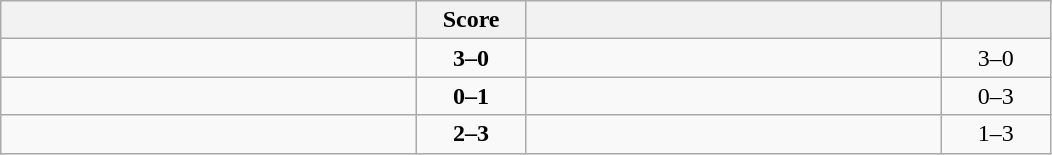<table class="wikitable" style="text-align: center; ">
<tr>
<th align="right" width="270"></th>
<th width="65">Score</th>
<th align="left" width="270"></th>
<th width="65"></th>
</tr>
<tr>
<td align="left"><strong></strong></td>
<td><strong>3–0</strong></td>
<td align="left"></td>
<td>3–0 <strong></strong></td>
</tr>
<tr>
<td align="left"></td>
<td><strong>0–1</strong></td>
<td align="left"><strong></strong></td>
<td>0–3 <strong></strong></td>
</tr>
<tr>
<td align="left"></td>
<td><strong>2–3</strong></td>
<td align="left"><strong></strong></td>
<td>1–3 <strong></strong></td>
</tr>
</table>
